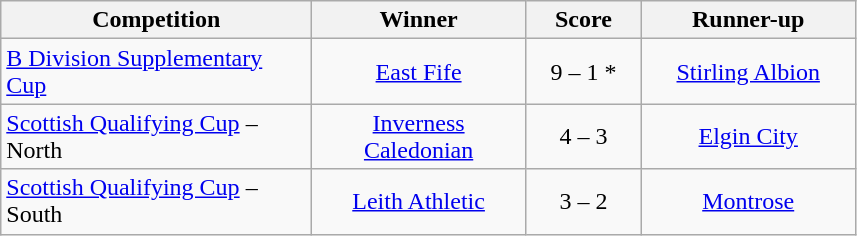<table class="wikitable" style="text-align: center;">
<tr>
<th width=200>Competition</th>
<th width=135>Winner</th>
<th width=70>Score</th>
<th width=135>Runner-up</th>
</tr>
<tr>
<td align=left><a href='#'>B Division Supplementary Cup</a></td>
<td><a href='#'>East Fife</a></td>
<td>9 – 1 *</td>
<td><a href='#'>Stirling Albion</a></td>
</tr>
<tr>
<td align=left><a href='#'>Scottish Qualifying Cup</a> – North</td>
<td><a href='#'>Inverness Caledonian</a></td>
<td>4 – 3 </td>
<td><a href='#'>Elgin City</a></td>
</tr>
<tr>
<td align=left><a href='#'>Scottish Qualifying Cup</a> – South</td>
<td><a href='#'>Leith Athletic</a></td>
<td>3 – 2</td>
<td><a href='#'>Montrose</a></td>
</tr>
</table>
